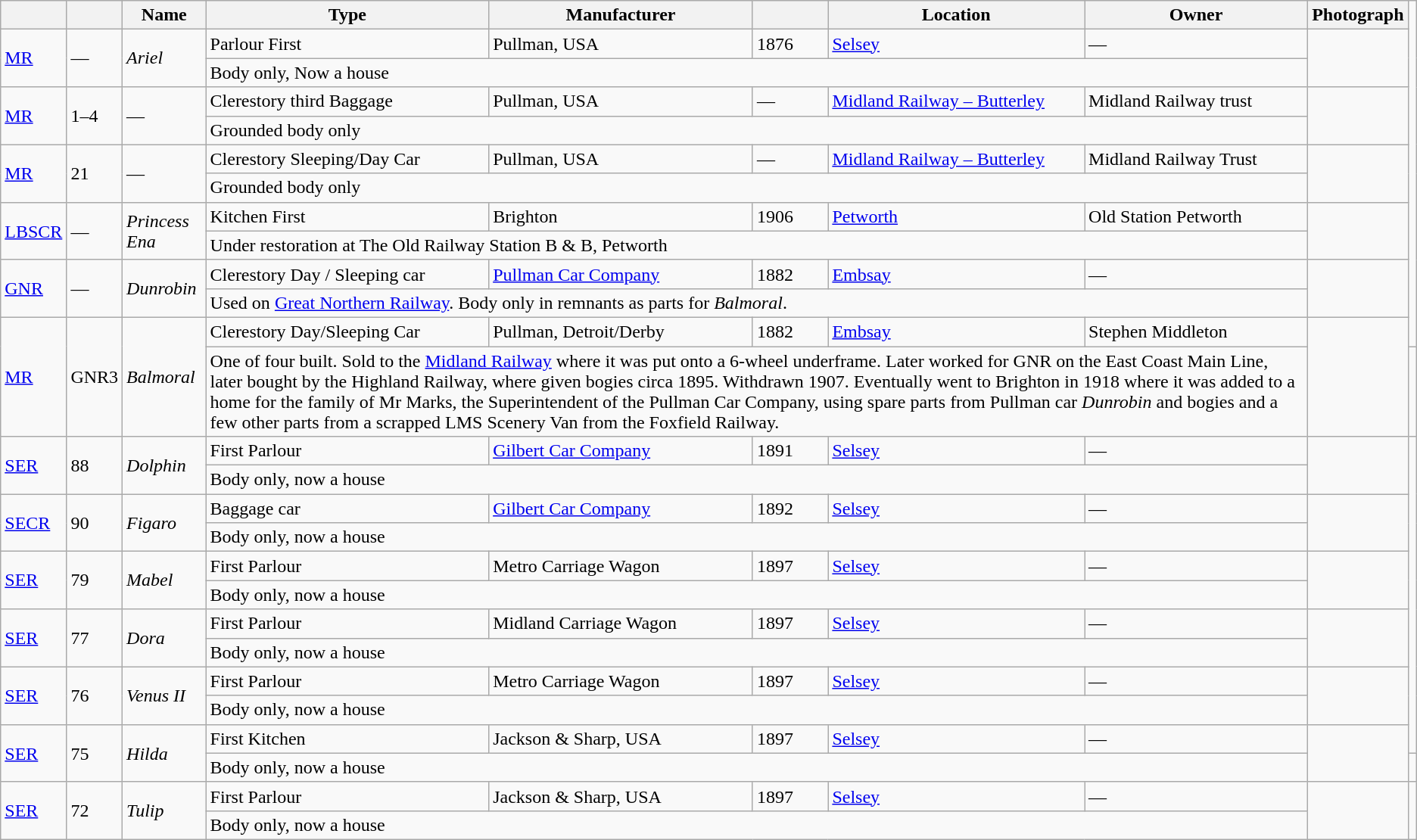<table class="wikitable sortable">
<tr>
<th></th>
<th></th>
<th>Name</th>
<th>Type</th>
<th>Manufacturer</th>
<th></th>
<th>Location</th>
<th>Owner</th>
<th class="unsortable">Photograph</th>
</tr>
<tr>
<td rowspan="2"><a href='#'>MR</a></td>
<td rowspan="2">—</td>
<td rowspan="2"><em>Ariel</em></td>
<td>Parlour First</td>
<td>Pullman, USA</td>
<td>1876</td>
<td><a href='#'>Selsey</a></td>
<td>—</td>
<td rowspan="2"></td>
</tr>
<tr>
<td colspan="5">Body only, Now a house</td>
</tr>
<tr>
<td rowspan="2"><a href='#'>MR</a></td>
<td rowspan="2">1–4</td>
<td rowspan="2">—</td>
<td>Clerestory third Baggage</td>
<td>Pullman, USA</td>
<td>—</td>
<td><a href='#'>Midland Railway – Butterley</a></td>
<td>Midland Railway trust</td>
<td rowspan="2"></td>
</tr>
<tr>
<td colspan="5">Grounded body only</td>
</tr>
<tr>
<td rowspan="2"><a href='#'>MR</a></td>
<td rowspan="2">21</td>
<td rowspan="2">—</td>
<td>Clerestory Sleeping/Day Car</td>
<td>Pullman, USA</td>
<td>—</td>
<td><a href='#'>Midland Railway – Butterley</a></td>
<td>Midland Railway Trust</td>
<td rowspan="2"></td>
</tr>
<tr>
<td colspan="5">Grounded body only</td>
</tr>
<tr>
<td rowspan="2"><a href='#'>LBSCR</a></td>
<td rowspan="2">—</td>
<td rowspan="2"><em>Princess Ena</em></td>
<td>Kitchen First</td>
<td>Brighton</td>
<td>1906</td>
<td><a href='#'>Petworth</a></td>
<td>Old Station Petworth</td>
<td rowspan="2"></td>
</tr>
<tr>
<td colspan="5">Under restoration at The Old Railway Station B & B, Petworth </td>
</tr>
<tr>
<td rowspan="2"><a href='#'>GNR</a></td>
<td rowspan="2">—</td>
<td rowspan="2"><em>Dunrobin</em></td>
<td>Clerestory Day / Sleeping car</td>
<td><a href='#'>Pullman Car Company</a></td>
<td>1882</td>
<td><a href='#'>Embsay</a></td>
<td>—</td>
<td rowspan="2"></td>
</tr>
<tr>
<td colspan="5">Used on <a href='#'>Great Northern Railway</a>. Body only in remnants as parts for <em>Balmoral</em>.</td>
</tr>
<tr>
<td rowspan="2"><a href='#'>MR</a></td>
<td rowspan="2">GNR3</td>
<td rowspan="2"><em>Balmoral</em></td>
<td>Clerestory Day/Sleeping Car</td>
<td>Pullman, Detroit/Derby</td>
<td>1882</td>
<td><a href='#'>Embsay</a></td>
<td>Stephen Middleton</td>
<td rowspan="2"></td>
</tr>
<tr>
<td colspan=5">One of four built. Sold to the <a href='#'>Midland Railway</a> where it was put onto a 6-wheel underframe. Later worked for GNR on the East Coast Main Line, later bought by the Highland Railway, where given bogies circa 1895. Withdrawn 1907. Eventually went to Brighton in 1918 where it was added to a home for the family of Mr Marks, the Superintendent of the Pullman Car Company, using spare parts from Pullman car <em>Dunrobin</em> and bogies and a few other parts from a scrapped LMS Scenery Van from the Foxfield Railway.</td>
<td></td>
</tr>
<tr>
<td rowspan="2"><a href='#'>SER</a></td>
<td rowspan="2">88</td>
<td rowspan="2"><em>Dolphin</em></td>
<td>First Parlour</td>
<td><a href='#'>Gilbert Car Company</a></td>
<td>1891</td>
<td><a href='#'>Selsey</a></td>
<td>—</td>
<td rowspan="2"></td>
</tr>
<tr>
<td colspan="5">Body only, now a house</td>
</tr>
<tr>
<td rowspan="2"><a href='#'>SECR</a></td>
<td rowspan="2">90</td>
<td rowspan="2"><em>Figaro</em></td>
<td>Baggage car</td>
<td><a href='#'>Gilbert Car Company</a></td>
<td>1892</td>
<td><a href='#'>Selsey</a></td>
<td>—</td>
<td rowspan="2"></td>
</tr>
<tr>
<td colspan="5">Body only, now a house</td>
</tr>
<tr>
<td rowspan="2"><a href='#'>SER</a></td>
<td rowspan="2">79</td>
<td rowspan="2"><em>Mabel</em></td>
<td>First Parlour</td>
<td>Metro Carriage Wagon</td>
<td>1897</td>
<td><a href='#'>Selsey</a></td>
<td>—</td>
<td rowspan="2"></td>
</tr>
<tr>
<td colspan="5">Body only, now a house</td>
</tr>
<tr>
<td rowspan="2"><a href='#'>SER</a></td>
<td rowspan="2">77</td>
<td rowspan="2"><em>Dora</em></td>
<td>First Parlour</td>
<td>Midland Carriage Wagon</td>
<td>1897</td>
<td><a href='#'>Selsey</a></td>
<td>—</td>
<td rowspan="2"></td>
</tr>
<tr>
<td colspan="5">Body only, now a house</td>
</tr>
<tr>
<td rowspan="2"><a href='#'>SER</a></td>
<td rowspan="2">76</td>
<td rowspan="2"><em>Venus II</em></td>
<td>First Parlour</td>
<td>Metro Carriage Wagon</td>
<td>1897</td>
<td><a href='#'>Selsey</a></td>
<td>—</td>
<td rowspan="2"></td>
</tr>
<tr>
<td colspan="5">Body only, now a house</td>
</tr>
<tr>
<td rowspan="2"><a href='#'>SER</a></td>
<td rowspan="2">75</td>
<td rowspan="2"><em>Hilda</em></td>
<td>First Kitchen</td>
<td>Jackson & Sharp, USA</td>
<td>1897</td>
<td><a href='#'>Selsey</a></td>
<td>—</td>
<td rowspan="2"></td>
</tr>
<tr>
<td colspan="5">Body only, now a house</td>
<td></td>
</tr>
<tr>
<td rowspan="2"><a href='#'>SER</a></td>
<td rowspan="2">72</td>
<td rowspan="2"><em>Tulip</em></td>
<td>First Parlour</td>
<td>Jackson & Sharp, USA</td>
<td>1897</td>
<td><a href='#'>Selsey</a></td>
<td>—</td>
<td rowspan="2"></td>
</tr>
<tr>
<td colspan="5">Body only, now a house</td>
</tr>
</table>
